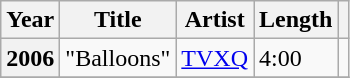<table class="wikitable sortable plainrowheaders">
<tr>
<th>Year</th>
<th>Title</th>
<th>Artist</th>
<th>Length</th>
<th scope="col" class="unsortable"></th>
</tr>
<tr>
<th scope="row">2006</th>
<td>"Balloons"</td>
<td><a href='#'>TVXQ</a></td>
<td>4:00</td>
<td style="text-align:center"></td>
</tr>
<tr>
</tr>
</table>
